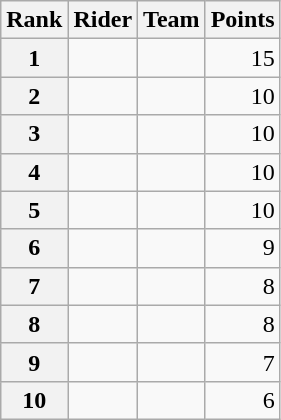<table class="wikitable">
<tr>
<th scope="col">Rank</th>
<th scope="col">Rider</th>
<th scope="col">Team</th>
<th scope="col">Points</th>
</tr>
<tr>
<th scope="row">1</th>
<td> </td>
<td></td>
<td align="right">15</td>
</tr>
<tr>
<th scope="row">2</th>
<td></td>
<td></td>
<td align="right">10</td>
</tr>
<tr>
<th scope="row">3</th>
<td></td>
<td></td>
<td align="right">10</td>
</tr>
<tr>
<th scope="row">4</th>
<td></td>
<td></td>
<td align="right">10</td>
</tr>
<tr>
<th scope="row">5</th>
<td></td>
<td></td>
<td align="right">10</td>
</tr>
<tr>
<th scope="row">6</th>
<td></td>
<td></td>
<td align="right">9</td>
</tr>
<tr>
<th scope="row">7</th>
<td></td>
<td></td>
<td align="right">8</td>
</tr>
<tr>
<th scope="row">8</th>
<td></td>
<td></td>
<td align="right">8</td>
</tr>
<tr>
<th scope="row">9</th>
<td></td>
<td></td>
<td align="right">7</td>
</tr>
<tr>
<th scope="row">10</th>
<td></td>
<td></td>
<td align="right">6</td>
</tr>
</table>
